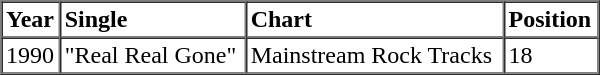<table border=1 cellspacing=0 cellpadding=2 width="400px">
<tr>
<th align="left">Year</th>
<th align="left">Single</th>
<th align="left">Chart</th>
<th align="left">Position</th>
</tr>
<tr>
<td align="left">1990</td>
<td align="left">"Real Real Gone"</td>
<td align="left">Mainstream Rock Tracks</td>
<td align="left">18</td>
</tr>
<tr>
</tr>
</table>
